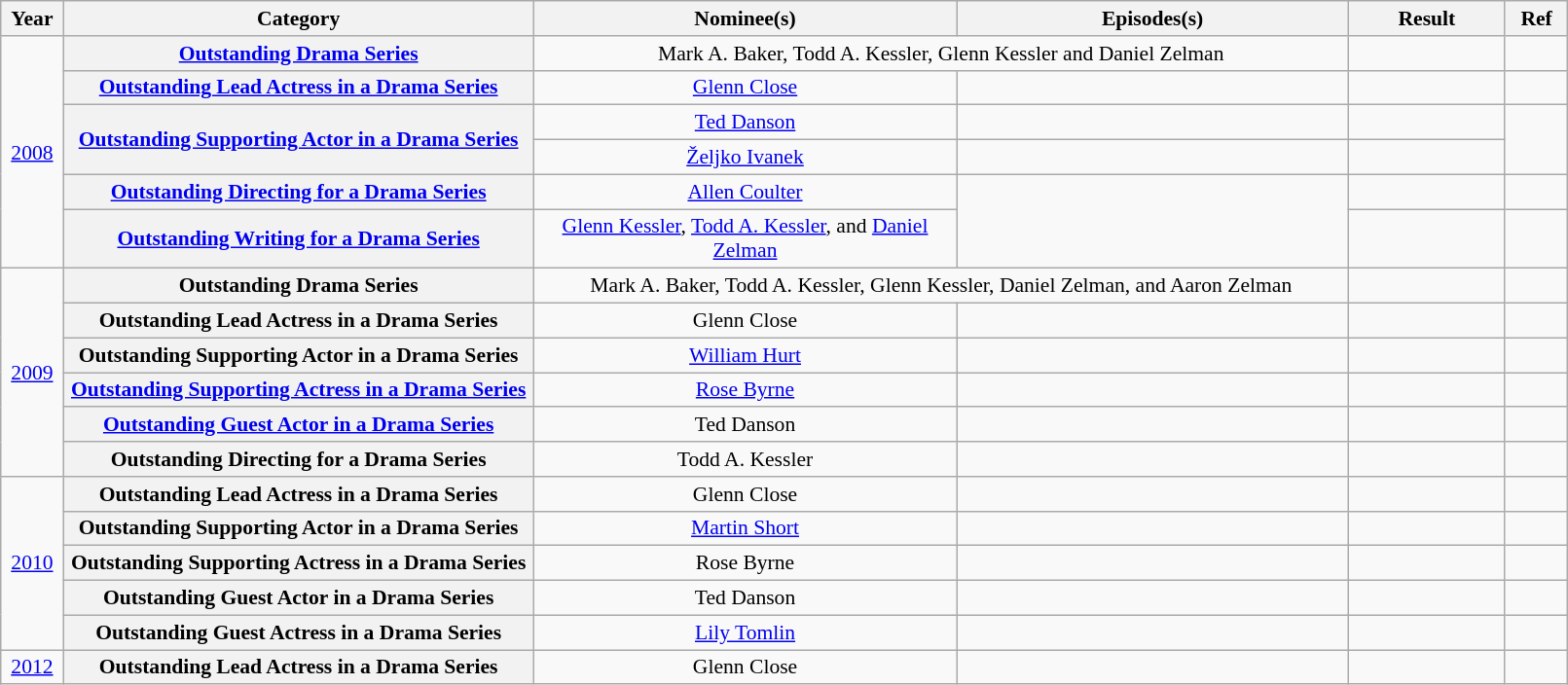<table class="wikitable plainrowheaders" style="font-size: 90%; text-align:center" width=85%>
<tr>
<th scope="col" width="4%">Year</th>
<th scope="col" width="30%">Category</th>
<th scope="col" width="27%">Nominee(s)</th>
<th scope="col" width="25%">Episodes(s)</th>
<th scope="col" width="10%">Result</th>
<th scope="col" width="4%">Ref</th>
</tr>
<tr>
<td rowspan="6"><a href='#'>2008</a></td>
<th scope="row" style="text-align:center"><a href='#'>Outstanding Drama Series</a></th>
<td colspan="2">Mark A. Baker, Todd A. Kessler, Glenn Kessler and Daniel Zelman</td>
<td></td>
<td></td>
</tr>
<tr>
<th scope="row" style="text-align:center"><a href='#'>Outstanding Lead Actress in a Drama Series</a></th>
<td><a href='#'>Glenn Close</a> </td>
<td></td>
<td></td>
<td></td>
</tr>
<tr>
<th scope="row" style="text-align:center" rowspan="2"><a href='#'>Outstanding Supporting Actor in a Drama Series</a></th>
<td><a href='#'>Ted Danson</a> </td>
<td></td>
<td></td>
<td rowspan="2"></td>
</tr>
<tr>
<td><a href='#'>Željko Ivanek</a> </td>
<td></td>
<td></td>
</tr>
<tr>
<th scope="row" style="text-align:center"><a href='#'>Outstanding Directing for a Drama Series</a></th>
<td><a href='#'>Allen Coulter</a></td>
<td rowspan="2"></td>
<td></td>
<td></td>
</tr>
<tr>
<th scope="row" style="text-align:center"><a href='#'>Outstanding Writing for a Drama Series</a></th>
<td><a href='#'>Glenn Kessler</a>, <a href='#'>Todd A. Kessler</a>, and <a href='#'>Daniel Zelman</a></td>
<td></td>
<td></td>
</tr>
<tr>
<td rowspan="6"><a href='#'>2009</a></td>
<th scope="row" style="text-align:center">Outstanding Drama Series</th>
<td colspan="2">Mark A. Baker, Todd A. Kessler, Glenn Kessler, Daniel Zelman, and Aaron Zelman</td>
<td></td>
<td></td>
</tr>
<tr>
<th scope="row" style="text-align:center">Outstanding Lead Actress in a Drama Series</th>
<td>Glenn Close </td>
<td></td>
<td></td>
<td></td>
</tr>
<tr>
<th scope="row" style="text-align:center">Outstanding Supporting Actor in a Drama Series</th>
<td><a href='#'>William Hurt</a> </td>
<td></td>
<td></td>
<td></td>
</tr>
<tr>
<th scope="row" style="text-align:center"><a href='#'>Outstanding Supporting Actress in a Drama Series</a></th>
<td><a href='#'>Rose Byrne</a> </td>
<td></td>
<td></td>
<td></td>
</tr>
<tr>
<th scope="row" style="text-align:center"><a href='#'>Outstanding Guest Actor in a Drama Series</a></th>
<td>Ted Danson </td>
<td></td>
<td></td>
<td></td>
</tr>
<tr>
<th scope="row" style="text-align:center">Outstanding Directing for a Drama Series</th>
<td>Todd A. Kessler</td>
<td></td>
<td></td>
<td></td>
</tr>
<tr>
<td rowspan="5"><a href='#'>2010</a></td>
<th scope="row" style="text-align:center">Outstanding Lead Actress in a Drama Series</th>
<td>Glenn Close </td>
<td></td>
<td></td>
<td></td>
</tr>
<tr>
<th scope="row" style="text-align:center">Outstanding Supporting Actor in a Drama Series</th>
<td><a href='#'>Martin Short</a> </td>
<td></td>
<td></td>
<td></td>
</tr>
<tr>
<th scope="row" style="text-align:center">Outstanding Supporting Actress in a Drama Series</th>
<td>Rose Byrne </td>
<td></td>
<td></td>
<td></td>
</tr>
<tr>
<th scope="row" style="text-align:center">Outstanding Guest Actor in a Drama Series</th>
<td>Ted Danson </td>
<td></td>
<td></td>
<td></td>
</tr>
<tr>
<th scope="row" style="text-align:center">Outstanding Guest Actress in a Drama Series</th>
<td><a href='#'>Lily Tomlin</a> </td>
<td></td>
<td></td>
<td></td>
</tr>
<tr>
<td><a href='#'>2012</a></td>
<th scope="row" style="text-align:center">Outstanding Lead Actress in a Drama Series</th>
<td>Glenn Close </td>
<td></td>
<td></td>
<td></td>
</tr>
</table>
